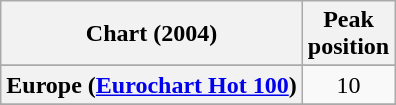<table class="wikitable sortable plainrowheaders" style="text-align:center">
<tr>
<th>Chart (2004)</th>
<th>Peak<br>position</th>
</tr>
<tr>
</tr>
<tr>
<th scope="row">Europe (<a href='#'>Eurochart Hot 100</a>)</th>
<td>10</td>
</tr>
<tr>
</tr>
<tr>
</tr>
<tr>
</tr>
</table>
